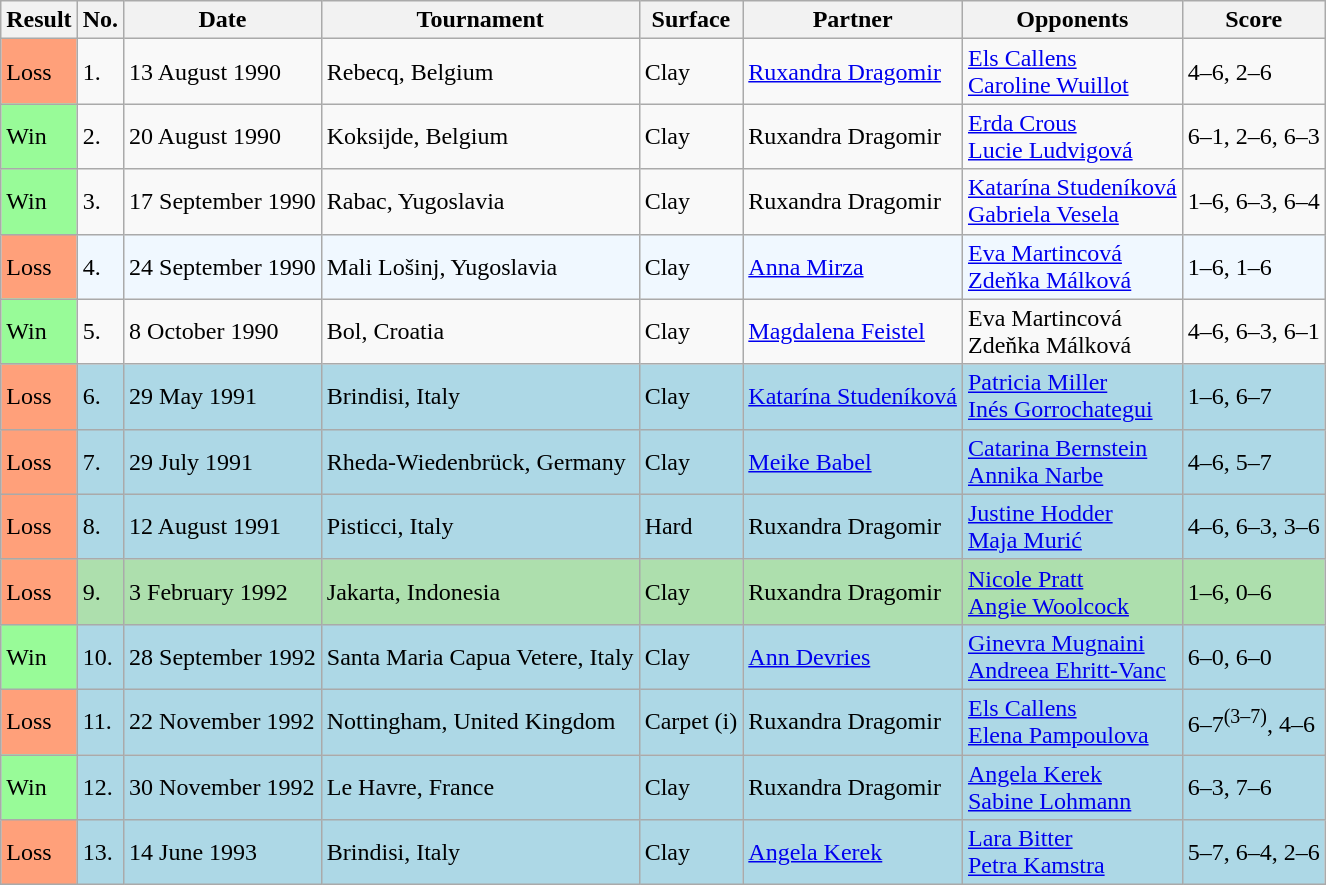<table class="sortable wikitable">
<tr>
<th>Result</th>
<th>No.</th>
<th>Date</th>
<th>Tournament</th>
<th>Surface</th>
<th>Partner</th>
<th>Opponents</th>
<th>Score</th>
</tr>
<tr>
<td style="background:#ffa07a;">Loss</td>
<td>1.</td>
<td>13 August 1990</td>
<td>Rebecq, Belgium</td>
<td>Clay</td>
<td> <a href='#'>Ruxandra Dragomir</a></td>
<td> <a href='#'>Els Callens</a> <br>  <a href='#'>Caroline Wuillot</a></td>
<td>4–6, 2–6</td>
</tr>
<tr>
<td style="background:#98fb98;">Win</td>
<td>2.</td>
<td>20 August 1990</td>
<td>Koksijde, Belgium</td>
<td>Clay</td>
<td> Ruxandra Dragomir</td>
<td> <a href='#'>Erda Crous</a> <br>  <a href='#'>Lucie Ludvigová</a></td>
<td>6–1, 2–6, 6–3</td>
</tr>
<tr>
<td style="background:#98fb98;">Win</td>
<td>3.</td>
<td>17 September 1990</td>
<td>Rabac, Yugoslavia</td>
<td>Clay</td>
<td> Ruxandra Dragomir</td>
<td> <a href='#'>Katarína Studeníková</a> <br>  <a href='#'>Gabriela Vesela</a></td>
<td>1–6, 6–3, 6–4</td>
</tr>
<tr style="background:#f0f8ff;">
<td style="background:#ffa07a;">Loss</td>
<td>4.</td>
<td>24 September 1990</td>
<td>Mali Lošinj, Yugoslavia</td>
<td>Clay</td>
<td> <a href='#'>Anna Mirza</a></td>
<td> <a href='#'>Eva Martincová</a> <br>  <a href='#'>Zdeňka Málková</a></td>
<td>1–6, 1–6</td>
</tr>
<tr>
<td style="background:#98fb98;">Win</td>
<td>5.</td>
<td>8 October 1990</td>
<td>Bol, Croatia</td>
<td>Clay</td>
<td> <a href='#'>Magdalena Feistel</a></td>
<td> Eva Martincová <br>  Zdeňka Málková</td>
<td>4–6, 6–3, 6–1</td>
</tr>
<tr bgcolor="lightblue">
<td style="background:#ffa07a;">Loss</td>
<td>6.</td>
<td>29 May 1991</td>
<td>Brindisi, Italy</td>
<td>Clay</td>
<td> <a href='#'>Katarína Studeníková</a></td>
<td> <a href='#'>Patricia Miller</a> <br>  <a href='#'>Inés Gorrochategui</a></td>
<td>1–6, 6–7</td>
</tr>
<tr bgcolor="lightblue">
<td style="background:#ffa07a;">Loss</td>
<td>7.</td>
<td>29 July 1991</td>
<td>Rheda-Wiedenbrück, Germany</td>
<td>Clay</td>
<td> <a href='#'>Meike Babel</a></td>
<td> <a href='#'>Catarina Bernstein</a> <br>  <a href='#'>Annika Narbe</a></td>
<td>4–6, 5–7</td>
</tr>
<tr bgcolor="lightblue">
<td style="background:#ffa07a;">Loss</td>
<td>8.</td>
<td>12 August 1991</td>
<td>Pisticci, Italy</td>
<td>Hard</td>
<td> Ruxandra Dragomir</td>
<td> <a href='#'>Justine Hodder</a> <br>  <a href='#'>Maja Murić</a></td>
<td>4–6, 6–3, 3–6</td>
</tr>
<tr style="background:#addfad;">
<td style="background:#ffa07a;">Loss</td>
<td>9.</td>
<td>3 February 1992</td>
<td>Jakarta, Indonesia</td>
<td>Clay</td>
<td> Ruxandra Dragomir</td>
<td> <a href='#'>Nicole Pratt</a> <br>  <a href='#'>Angie Woolcock</a></td>
<td>1–6, 0–6</td>
</tr>
<tr bgcolor="lightblue">
<td style="background:#98fb98;">Win</td>
<td>10.</td>
<td>28 September 1992</td>
<td>Santa Maria Capua Vetere, Italy</td>
<td>Clay</td>
<td> <a href='#'>Ann Devries</a></td>
<td> <a href='#'>Ginevra Mugnaini</a> <br>  <a href='#'>Andreea Ehritt-Vanc</a></td>
<td>6–0, 6–0</td>
</tr>
<tr bgcolor="lightblue">
<td style="background:#ffa07a;">Loss</td>
<td>11.</td>
<td>22 November 1992</td>
<td>Nottingham, United Kingdom</td>
<td>Carpet (i)</td>
<td> Ruxandra Dragomir</td>
<td> <a href='#'>Els Callens</a> <br>  <a href='#'>Elena Pampoulova</a></td>
<td>6–7<sup>(3–7)</sup>, 4–6</td>
</tr>
<tr bgcolor="lightblue">
<td style="background:#98fb98;">Win</td>
<td>12.</td>
<td>30 November 1992</td>
<td>Le Havre, France</td>
<td>Clay</td>
<td> Ruxandra Dragomir</td>
<td> <a href='#'>Angela Kerek</a> <br>  <a href='#'>Sabine Lohmann</a></td>
<td>6–3, 7–6</td>
</tr>
<tr bgcolor="lightblue">
<td style="background:#ffa07a;">Loss</td>
<td>13.</td>
<td>14 June 1993</td>
<td>Brindisi, Italy</td>
<td>Clay</td>
<td> <a href='#'>Angela Kerek</a></td>
<td> <a href='#'>Lara Bitter</a> <br>  <a href='#'>Petra Kamstra</a></td>
<td>5–7, 6–4, 2–6</td>
</tr>
</table>
